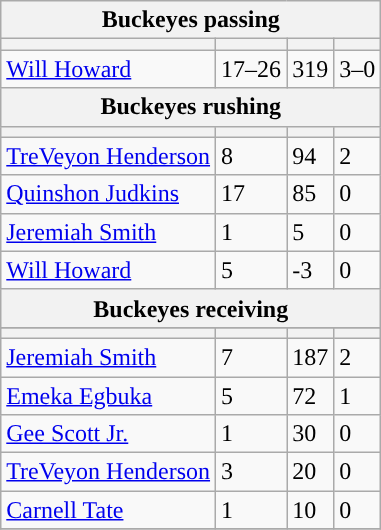<table class="wikitable plainrowheaders">
<tr>
<th colspan="6">Buckeyes passing</th>
</tr>
<tr>
<th scope="col"></th>
<th scope="col"></th>
<th scope="col"></th>
<th scope="col"></th>
</tr>
<tr>
<td><a href='#'>Will Howard</a></td>
<td>17–26</td>
<td>319</td>
<td>3–0</td>
</tr>
<tr>
<th colspan="6">Buckeyes rushing</th>
</tr>
<tr>
<th scope="col"></th>
<th scope="col"></th>
<th scope="col"></th>
<th scope="col"></th>
</tr>
<tr>
<td><a href='#'>TreVeyon Henderson</a></td>
<td>8</td>
<td>94</td>
<td>2</td>
</tr>
<tr>
<td><a href='#'>Quinshon Judkins</a></td>
<td>17</td>
<td>85</td>
<td>0</td>
</tr>
<tr>
<td><a href='#'>Jeremiah Smith</a></td>
<td>1</td>
<td>5</td>
<td>0</td>
</tr>
<tr>
<td><a href='#'>Will Howard</a></td>
<td>5</td>
<td>-3</td>
<td>0</td>
</tr>
<tr>
<th colspan="6">Buckeyes receiving</th>
</tr>
<tr>
</tr>
<tr>
<th scope="col"></th>
<th scope="col"></th>
<th scope="col"></th>
<th scope="col"></th>
</tr>
<tr>
<td><a href='#'>Jeremiah Smith</a></td>
<td>7</td>
<td>187</td>
<td>2</td>
</tr>
<tr>
<td><a href='#'>Emeka Egbuka</a></td>
<td>5</td>
<td>72</td>
<td>1</td>
</tr>
<tr>
<td><a href='#'>Gee Scott Jr.</a></td>
<td>1</td>
<td>30</td>
<td>0</td>
</tr>
<tr>
<td><a href='#'>TreVeyon Henderson</a></td>
<td>3</td>
<td>20</td>
<td>0</td>
</tr>
<tr>
<td><a href='#'>Carnell Tate</a></td>
<td>1</td>
<td>10</td>
<td>0</td>
</tr>
<tr>
</tr>
</table>
